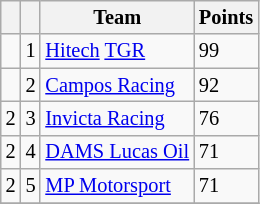<table class="wikitable" style="font-size: 85%;">
<tr>
<th></th>
<th></th>
<th>Team</th>
<th>Points</th>
</tr>
<tr>
<td align="left"></td>
<td align="center">1</td>
<td> <a href='#'>Hitech</a> <a href='#'>TGR</a></td>
<td>99</td>
</tr>
<tr>
<td align="left"></td>
<td align="center">2</td>
<td> <a href='#'>Campos Racing</a></td>
<td>92</td>
</tr>
<tr>
<td align="left"> 2</td>
<td align="center">3</td>
<td> <a href='#'>Invicta Racing</a></td>
<td>76</td>
</tr>
<tr>
<td align="left"> 2</td>
<td align="center">4</td>
<td> <a href='#'>DAMS Lucas Oil</a></td>
<td>71</td>
</tr>
<tr>
<td align="left"> 2</td>
<td align="center">5</td>
<td> <a href='#'>MP Motorsport</a></td>
<td>71</td>
</tr>
<tr>
</tr>
</table>
